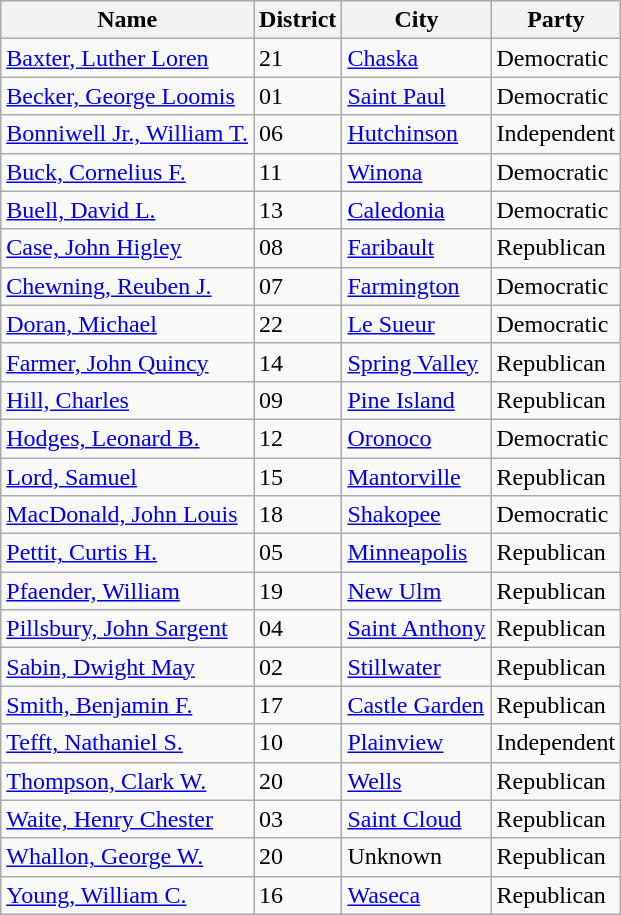<table class="wikitable sortable">
<tr>
<th>Name</th>
<th>District</th>
<th>City</th>
<th>Party</th>
</tr>
<tr>
<td><a href='#'>Baxter, Luther Loren</a></td>
<td>21</td>
<td><a href='#'>Chaska</a></td>
<td>Democratic</td>
</tr>
<tr>
<td><a href='#'>Becker, George Loomis</a></td>
<td>01</td>
<td><a href='#'>Saint Paul</a></td>
<td>Democratic</td>
</tr>
<tr>
<td><a href='#'>Bonniwell Jr., William T.</a></td>
<td>06</td>
<td><a href='#'>Hutchinson</a></td>
<td>Independent</td>
</tr>
<tr>
<td><a href='#'>Buck, Cornelius F.</a></td>
<td>11</td>
<td><a href='#'>Winona</a></td>
<td>Democratic</td>
</tr>
<tr>
<td><a href='#'>Buell, David L.</a></td>
<td>13</td>
<td><a href='#'>Caledonia</a></td>
<td>Democratic</td>
</tr>
<tr>
<td><a href='#'>Case, John Higley</a></td>
<td>08</td>
<td><a href='#'>Faribault</a></td>
<td>Republican</td>
</tr>
<tr>
<td><a href='#'>Chewning, Reuben J.</a></td>
<td>07</td>
<td><a href='#'>Farmington</a></td>
<td>Democratic</td>
</tr>
<tr>
<td><a href='#'>Doran, Michael</a></td>
<td>22</td>
<td><a href='#'>Le Sueur</a></td>
<td>Democratic</td>
</tr>
<tr>
<td><a href='#'>Farmer, John Quincy</a></td>
<td>14</td>
<td><a href='#'>Spring Valley</a></td>
<td>Republican</td>
</tr>
<tr>
<td><a href='#'>Hill, Charles</a></td>
<td>09</td>
<td><a href='#'>Pine Island</a></td>
<td>Republican</td>
</tr>
<tr>
<td><a href='#'>Hodges, Leonard B.</a></td>
<td>12</td>
<td><a href='#'>Oronoco</a></td>
<td>Democratic</td>
</tr>
<tr>
<td><a href='#'>Lord, Samuel</a></td>
<td>15</td>
<td><a href='#'>Mantorville</a></td>
<td>Republican</td>
</tr>
<tr>
<td><a href='#'>MacDonald, John Louis</a></td>
<td>18</td>
<td><a href='#'>Shakopee</a></td>
<td>Democratic</td>
</tr>
<tr>
<td><a href='#'>Pettit, Curtis H.</a></td>
<td>05</td>
<td><a href='#'>Minneapolis</a></td>
<td>Republican</td>
</tr>
<tr>
<td><a href='#'>Pfaender, William</a></td>
<td>19</td>
<td><a href='#'>New Ulm</a></td>
<td>Republican</td>
</tr>
<tr>
<td><a href='#'>Pillsbury, John Sargent</a></td>
<td>04</td>
<td><a href='#'>Saint Anthony</a></td>
<td>Republican</td>
</tr>
<tr>
<td><a href='#'>Sabin, Dwight May</a></td>
<td>02</td>
<td><a href='#'>Stillwater</a></td>
<td>Republican</td>
</tr>
<tr>
<td><a href='#'>Smith, Benjamin F.</a></td>
<td>17</td>
<td><a href='#'>Castle Garden</a></td>
<td>Republican</td>
</tr>
<tr>
<td><a href='#'>Tefft, Nathaniel S.</a></td>
<td>10</td>
<td><a href='#'>Plainview</a></td>
<td>Independent</td>
</tr>
<tr>
<td><a href='#'>Thompson, Clark W.</a></td>
<td>20</td>
<td><a href='#'>Wells</a></td>
<td>Republican</td>
</tr>
<tr>
<td><a href='#'>Waite, Henry Chester</a></td>
<td>03</td>
<td><a href='#'>Saint Cloud</a></td>
<td>Republican</td>
</tr>
<tr>
<td><a href='#'>Whallon, George W.</a></td>
<td>20</td>
<td>Unknown</td>
<td>Republican</td>
</tr>
<tr>
<td><a href='#'>Young, William C.</a></td>
<td>16</td>
<td><a href='#'>Waseca</a></td>
<td>Republican</td>
</tr>
</table>
